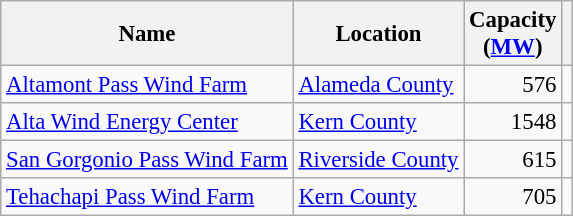<table class="wikitable sortable floatleft" style="font-size:95%;">
<tr>
<th>Name</th>
<th>Location</th>
<th>Capacity<br>(<a href='#'>MW</a>)</th>
<th class=unsortable></th>
</tr>
<tr>
<td><a href='#'>Altamont Pass Wind Farm</a></td>
<td><a href='#'>Alameda County</a></td>
<td style="text-align:right;">576</td>
<td></td>
</tr>
<tr>
<td><a href='#'>Alta Wind Energy Center</a></td>
<td><a href='#'>Kern County</a></td>
<td style="text-align:right;">1548</td>
<td></td>
</tr>
<tr>
<td><a href='#'>San Gorgonio Pass Wind Farm</a></td>
<td><a href='#'>Riverside County</a></td>
<td style="text-align:right;">615</td>
<td></td>
</tr>
<tr>
<td><a href='#'>Tehachapi Pass Wind Farm</a></td>
<td><a href='#'>Kern County</a></td>
<td style="text-align:right;">705</td>
<td></td>
</tr>
</table>
